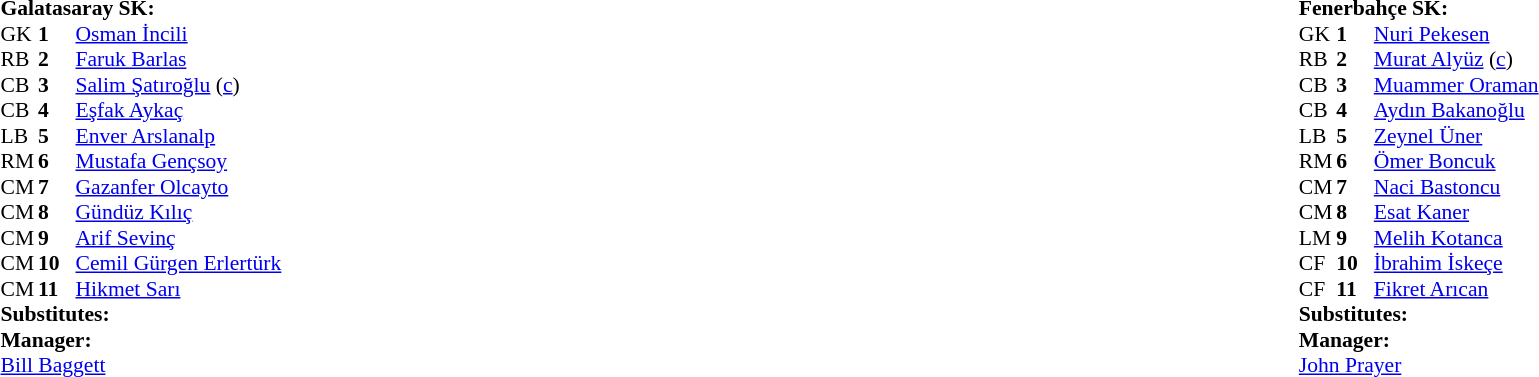<table width="100%">
<tr>
<td valign="top" width="50%"><br><table style="font-size: 90%" cellspacing="0" cellpadding="0">
<tr>
<td colspan="4"><strong>Galatasaray SK:</strong></td>
</tr>
<tr>
<th width="25"></th>
<th width="25"></th>
</tr>
<tr>
<td>GK</td>
<td><strong>1</strong></td>
<td> <a href='#'>Osman İncili</a></td>
</tr>
<tr>
<td>RB</td>
<td><strong>2</strong></td>
<td> <a href='#'>Faruk Barlas</a></td>
</tr>
<tr>
<td>CB</td>
<td><strong>3</strong></td>
<td> <a href='#'>Salim Şatıroğlu</a> (<a href='#'>c</a>)</td>
</tr>
<tr>
<td>CB</td>
<td><strong>4</strong></td>
<td> <a href='#'>Eşfak Aykaç</a></td>
</tr>
<tr>
<td>LB</td>
<td><strong>5</strong></td>
<td> <a href='#'>Enver Arslanalp</a></td>
</tr>
<tr>
<td>RM</td>
<td><strong>6</strong></td>
<td> <a href='#'>Mustafa Gençsoy</a></td>
</tr>
<tr>
<td>CM</td>
<td><strong>7</strong></td>
<td> <a href='#'>Gazanfer Olcayto</a></td>
</tr>
<tr>
<td>CM</td>
<td><strong>8</strong></td>
<td> <a href='#'>Gündüz Kılıç</a></td>
</tr>
<tr>
<td>CM</td>
<td><strong>9</strong></td>
<td> <a href='#'>Arif Sevinç</a></td>
</tr>
<tr>
<td>CM</td>
<td><strong>10</strong></td>
<td> <a href='#'>Cemil Gürgen Erlertürk</a></td>
</tr>
<tr>
<td>CM</td>
<td><strong>11</strong></td>
<td> <a href='#'>Hikmet Sarı</a></td>
</tr>
<tr>
<td colspan=4><strong>Substitutes:</strong></td>
</tr>
<tr>
<td colspan=4><strong>Manager:</strong></td>
</tr>
<tr>
<td colspan="4"> <a href='#'>Bill Baggett</a></td>
</tr>
</table>
</td>
<td valign="top"></td>
<td valign="top" width="50%"><br><table style="font-size: 90%" cellspacing="0" cellpadding="0" align=center>
<tr>
<td colspan="4"><strong>Fenerbahçe SK:</strong></td>
</tr>
<tr>
<th width="25"></th>
<th width="25"></th>
</tr>
<tr>
<td>GK</td>
<td><strong>1</strong></td>
<td> <a href='#'>Nuri Pekesen</a></td>
</tr>
<tr>
<td>RB</td>
<td><strong>2</strong></td>
<td> <a href='#'>Murat Alyüz</a> (<a href='#'>c</a>)</td>
</tr>
<tr>
<td>CB</td>
<td><strong>3</strong></td>
<td> <a href='#'>Muammer Oraman</a></td>
</tr>
<tr>
<td>CB</td>
<td><strong>4</strong></td>
<td> <a href='#'>Aydın Bakanoğlu</a></td>
</tr>
<tr>
<td>LB</td>
<td><strong>5</strong></td>
<td> <a href='#'>Zeynel Üner</a></td>
</tr>
<tr>
<td>RM</td>
<td><strong>6</strong></td>
<td> <a href='#'>Ömer Boncuk</a></td>
</tr>
<tr>
<td>CM</td>
<td><strong>7</strong></td>
<td> <a href='#'>Naci Bastoncu</a></td>
</tr>
<tr>
<td>CM</td>
<td><strong>8</strong></td>
<td> <a href='#'>Esat Kaner</a></td>
</tr>
<tr>
<td>LM</td>
<td><strong>9</strong></td>
<td> <a href='#'>Melih Kotanca</a></td>
</tr>
<tr>
<td>CF</td>
<td><strong>10</strong></td>
<td> <a href='#'>İbrahim İskeçe</a></td>
</tr>
<tr>
<td>CF</td>
<td><strong>11</strong></td>
<td> <a href='#'>Fikret Arıcan</a></td>
</tr>
<tr>
<td colspan=4><strong>Substitutes:</strong></td>
</tr>
<tr>
<td colspan=4><strong>Manager:</strong></td>
</tr>
<tr>
<td colspan="4"> <a href='#'>John Prayer</a></td>
</tr>
</table>
</td>
</tr>
</table>
